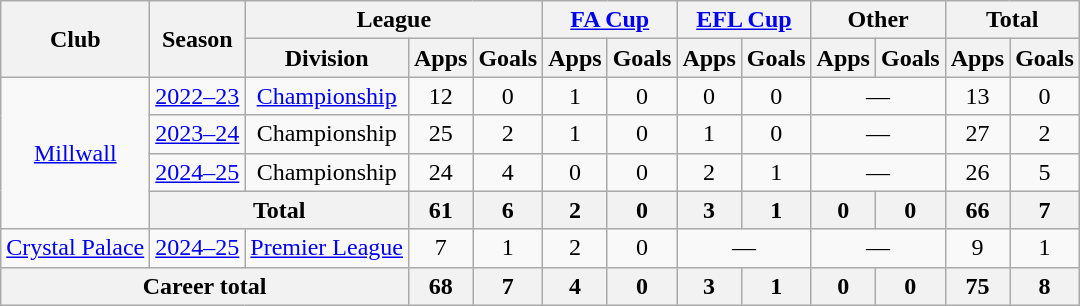<table class="wikitable" style="text-align: center;">
<tr>
<th rowspan="2">Club</th>
<th rowspan="2">Season</th>
<th colspan="3">League</th>
<th colspan="2"><a href='#'>FA Cup</a></th>
<th colspan="2"><a href='#'>EFL Cup</a></th>
<th colspan="2">Other</th>
<th colspan="2">Total</th>
</tr>
<tr>
<th>Division</th>
<th>Apps</th>
<th>Goals</th>
<th>Apps</th>
<th>Goals</th>
<th>Apps</th>
<th>Goals</th>
<th>Apps</th>
<th>Goals</th>
<th>Apps</th>
<th>Goals</th>
</tr>
<tr>
<td rowspan="4"><a href='#'>Millwall</a></td>
<td><a href='#'>2022–23</a></td>
<td><a href='#'>Championship</a></td>
<td>12</td>
<td>0</td>
<td>1</td>
<td>0</td>
<td>0</td>
<td>0</td>
<td colspan="2">—</td>
<td>13</td>
<td>0</td>
</tr>
<tr>
<td><a href='#'>2023–24</a></td>
<td>Championship</td>
<td>25</td>
<td>2</td>
<td>1</td>
<td>0</td>
<td>1</td>
<td>0</td>
<td colspan="2">—</td>
<td>27</td>
<td>2</td>
</tr>
<tr>
<td><a href='#'>2024–25</a></td>
<td>Championship</td>
<td>24</td>
<td>4</td>
<td>0</td>
<td>0</td>
<td>2</td>
<td>1</td>
<td colspan="2">—</td>
<td>26</td>
<td>5</td>
</tr>
<tr>
<th colspan="2">Total</th>
<th>61</th>
<th>6</th>
<th>2</th>
<th>0</th>
<th>3</th>
<th>1</th>
<th>0</th>
<th>0</th>
<th>66</th>
<th>7</th>
</tr>
<tr>
<td><a href='#'>Crystal Palace</a></td>
<td><a href='#'>2024–25</a></td>
<td><a href='#'>Premier League</a></td>
<td>7</td>
<td>1</td>
<td>2</td>
<td>0</td>
<td colspan="2">—</td>
<td colspan="2">—</td>
<td>9</td>
<td>1</td>
</tr>
<tr>
<th colspan="3">Career total</th>
<th>68</th>
<th>7</th>
<th>4</th>
<th>0</th>
<th>3</th>
<th>1</th>
<th>0</th>
<th>0</th>
<th>75</th>
<th>8</th>
</tr>
</table>
